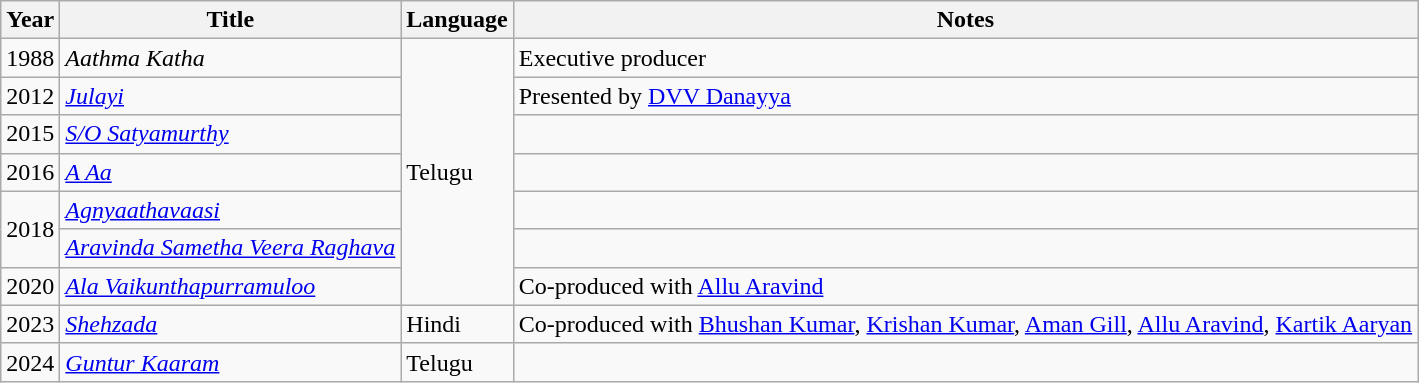<table class="wikitable sortable">
<tr>
<th scope="col">Year</th>
<th scope="col">Title</th>
<th scope="col">Language</th>
<th scope="col" class="unsortable">Notes</th>
</tr>
<tr>
<td>1988</td>
<td><em>Aathma Katha</em></td>
<td rowspan="7">Telugu</td>
<td>Executive producer</td>
</tr>
<tr>
<td>2012</td>
<td><em><a href='#'>Julayi</a></em></td>
<td>Presented by <a href='#'>DVV Danayya</a></td>
</tr>
<tr>
<td>2015</td>
<td><em><a href='#'>S/O Satyamurthy</a></em></td>
<td></td>
</tr>
<tr>
<td>2016</td>
<td><em><a href='#'>A Aa</a></em></td>
<td></td>
</tr>
<tr>
<td rowspan="2">2018</td>
<td><em><a href='#'>Agnyaathavaasi</a></em></td>
<td></td>
</tr>
<tr>
<td><em><a href='#'>Aravinda Sametha Veera Raghava</a></em></td>
<td></td>
</tr>
<tr>
<td>2020</td>
<td><em><a href='#'>Ala Vaikunthapurramuloo</a></em></td>
<td>Co-produced with <a href='#'>Allu Aravind</a></td>
</tr>
<tr>
<td>2023</td>
<td><em><a href='#'>Shehzada</a></em></td>
<td>Hindi</td>
<td>Co-produced with <a href='#'>Bhushan Kumar</a>, <a href='#'>Krishan Kumar</a>, <a href='#'>Aman Gill</a>, <a href='#'>Allu Aravind</a>, <a href='#'>Kartik Aaryan</a></td>
</tr>
<tr>
<td>2024</td>
<td><em><a href='#'>Guntur Kaaram</a></em></td>
<td>Telugu</td>
<td></td>
</tr>
</table>
